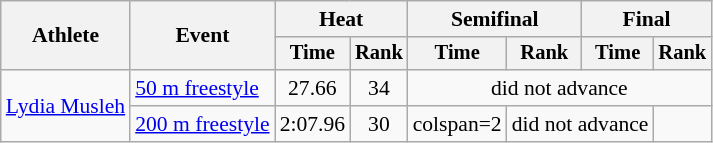<table class=wikitable style="font-size:90%">
<tr>
<th rowspan=2>Athlete</th>
<th rowspan=2>Event</th>
<th colspan="2">Heat</th>
<th colspan="2">Semifinal</th>
<th colspan="2">Final</th>
</tr>
<tr style="font-size:95%">
<th>Time</th>
<th>Rank</th>
<th>Time</th>
<th>Rank</th>
<th>Time</th>
<th>Rank</th>
</tr>
<tr align=center>
<td align=left rowspan=2><a href='#'>Lydia Musleh</a></td>
<td align=left><a href='#'>50 m freestyle</a></td>
<td>27.66</td>
<td>34</td>
<td colspan=4>did not advance</td>
</tr>
<tr align=center>
<td align=left><a href='#'>200 m freestyle</a></td>
<td>2:07.96</td>
<td>30</td>
<td>colspan=2 </td>
<td colspan=2>did not advance</td>
</tr>
</table>
